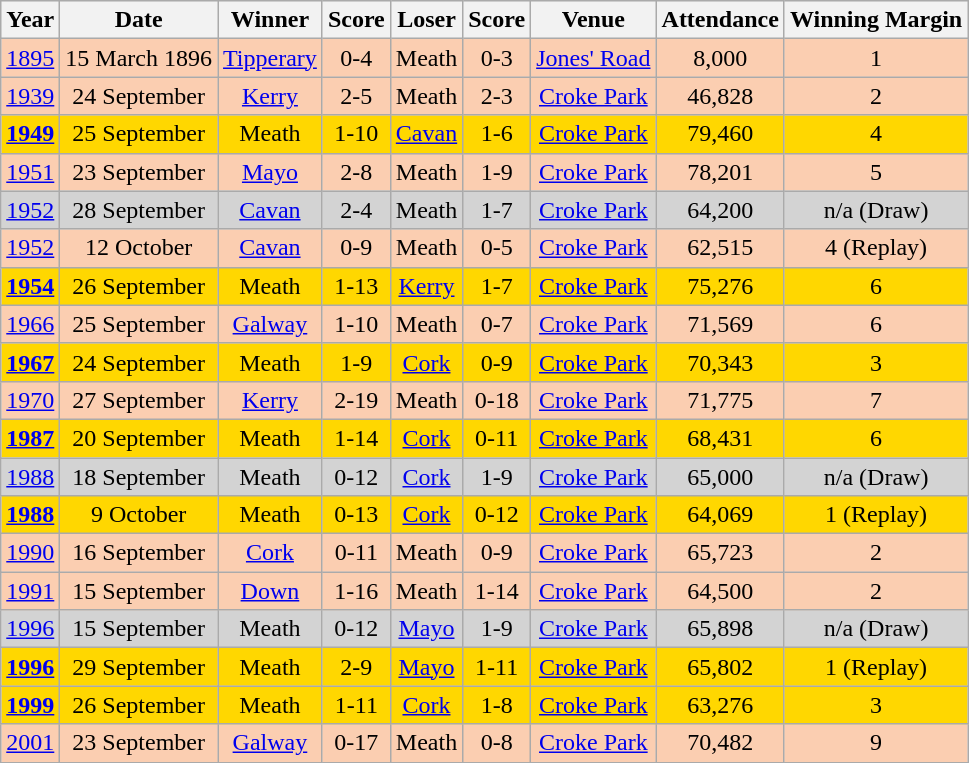<table class="sortable wikitable plainrowheaders" style="text-align:center;">
<tr style="background:#efefef">
<th>Year</th>
<th>Date</th>
<th>Winner</th>
<th>Score</th>
<th>Loser</th>
<th>Score</th>
<th>Venue</th>
<th>Attendance</th>
<th>Winning Margin</th>
</tr>
<tr>
<td bgcolor="#FBCEB1"><a href='#'>1895</a></td>
<td bgcolor="#FBCEB1">15 March 1896</td>
<td bgcolor="#FBCEB1"><a href='#'>Tipperary</a></td>
<td bgcolor="#FBCEB1">0-4</td>
<td bgcolor="#FBCEB1">Meath</td>
<td bgcolor="#FBCEB1">0-3</td>
<td bgcolor="#FBCEB1"><a href='#'>Jones' Road</a></td>
<td bgcolor="#FBCEB1">8,000</td>
<td bgcolor="#FBCEB1">1</td>
</tr>
<tr>
<td bgcolor="#FBCEB1"><a href='#'>1939</a></td>
<td bgcolor="#FBCEB1">24 September</td>
<td bgcolor="#FBCEB1"><a href='#'>Kerry</a></td>
<td bgcolor="#FBCEB1">2-5</td>
<td bgcolor="#FBCEB1">Meath</td>
<td bgcolor="#FBCEB1">2-3</td>
<td bgcolor="#FBCEB1"><a href='#'>Croke Park</a></td>
<td bgcolor="#FBCEB1">46,828</td>
<td bgcolor="#FBCEB1">2</td>
</tr>
<tr>
<td bgcolor=Gold><strong><a href='#'>1949</a></strong></td>
<td bgcolor=Gold>25 September</td>
<td bgcolor=Gold>Meath</td>
<td bgcolor=Gold>1-10</td>
<td bgcolor=Gold><a href='#'>Cavan</a></td>
<td bgcolor=Gold>1-6</td>
<td bgcolor=Gold><a href='#'>Croke Park</a></td>
<td bgcolor=Gold>79,460</td>
<td bgcolor=Gold>4</td>
</tr>
<tr>
<td bgcolor="#FBCEB1"><a href='#'>1951</a></td>
<td bgcolor="#FBCEB1">23 September</td>
<td bgcolor="#FBCEB1"><a href='#'>Mayo</a></td>
<td bgcolor="#FBCEB1">2-8</td>
<td bgcolor="#FBCEB1">Meath</td>
<td bgcolor="#FBCEB1">1-9</td>
<td bgcolor="#FBCEB1"><a href='#'>Croke Park</a></td>
<td bgcolor="#FBCEB1">78,201</td>
<td bgcolor="#FBCEB1">5</td>
</tr>
<tr>
<td bgcolor=lightgrey><a href='#'>1952</a></td>
<td bgcolor=lightgrey>28 September</td>
<td bgcolor=lightgrey><a href='#'>Cavan</a></td>
<td bgcolor=lightgrey>2-4</td>
<td bgcolor=lightgrey>Meath</td>
<td bgcolor=lightgrey>1-7</td>
<td bgcolor=lightgrey><a href='#'>Croke Park</a></td>
<td bgcolor=lightgrey>64,200</td>
<td bgcolor=lightgrey>n/a (Draw)</td>
</tr>
<tr>
<td bgcolor="#FBCEB1"><a href='#'>1952</a></td>
<td bgcolor="#FBCEB1">12 October</td>
<td bgcolor="#FBCEB1"><a href='#'>Cavan</a></td>
<td bgcolor="#FBCEB1">0-9</td>
<td bgcolor="#FBCEB1">Meath</td>
<td bgcolor="#FBCEB1">0-5</td>
<td bgcolor="#FBCEB1"><a href='#'>Croke Park</a></td>
<td bgcolor="#FBCEB1">62,515</td>
<td bgcolor="#FBCEB1">4 (Replay)</td>
</tr>
<tr>
<td bgcolor=Gold><strong><a href='#'>1954</a></strong></td>
<td bgcolor=Gold>26 September</td>
<td bgcolor=Gold>Meath</td>
<td bgcolor=Gold>1-13</td>
<td bgcolor=Gold><a href='#'>Kerry</a></td>
<td bgcolor=Gold>1-7</td>
<td bgcolor=Gold><a href='#'>Croke Park</a></td>
<td bgcolor=Gold>75,276</td>
<td bgcolor=Gold>6</td>
</tr>
<tr>
<td bgcolor="#FBCEB1"><a href='#'>1966</a></td>
<td bgcolor="#FBCEB1">25 September</td>
<td bgcolor="#FBCEB1"><a href='#'>Galway</a></td>
<td bgcolor="#FBCEB1">1-10</td>
<td bgcolor="#FBCEB1">Meath</td>
<td bgcolor="#FBCEB1">0-7</td>
<td bgcolor="#FBCEB1"><a href='#'>Croke Park</a></td>
<td bgcolor="#FBCEB1">71,569</td>
<td bgcolor="#FBCEB1">6</td>
</tr>
<tr>
<td bgcolor=Gold><strong><a href='#'>1967</a></strong></td>
<td bgcolor=Gold>24 September</td>
<td bgcolor=Gold>Meath</td>
<td bgcolor=Gold>1-9</td>
<td bgcolor=Gold><a href='#'>Cork</a></td>
<td bgcolor=Gold>0-9</td>
<td bgcolor=Gold><a href='#'>Croke Park</a></td>
<td bgcolor=Gold>70,343</td>
<td bgcolor=Gold>3</td>
</tr>
<tr>
<td bgcolor="#FBCEB1"><a href='#'>1970</a></td>
<td bgcolor="#FBCEB1">27 September</td>
<td bgcolor="#FBCEB1"><a href='#'>Kerry</a></td>
<td bgcolor="#FBCEB1">2-19</td>
<td bgcolor="#FBCEB1">Meath</td>
<td bgcolor="#FBCEB1">0-18</td>
<td bgcolor="#FBCEB1"><a href='#'>Croke Park</a></td>
<td bgcolor="#FBCEB1">71,775</td>
<td bgcolor="#FBCEB1">7</td>
</tr>
<tr>
<td bgcolor=Gold><strong><a href='#'>1987</a></strong></td>
<td bgcolor=Gold>20 September</td>
<td bgcolor=Gold>Meath</td>
<td bgcolor=Gold>1-14</td>
<td bgcolor=Gold><a href='#'>Cork</a></td>
<td bgcolor=Gold>0-11</td>
<td bgcolor=Gold><a href='#'>Croke Park</a></td>
<td bgcolor=Gold>68,431</td>
<td bgcolor=Gold>6</td>
</tr>
<tr>
<td bgcolor=lightgrey><a href='#'>1988</a></td>
<td bgcolor=lightgrey>18 September</td>
<td bgcolor=lightgrey>Meath</td>
<td bgcolor=lightgrey>0-12</td>
<td bgcolor=lightgrey><a href='#'>Cork</a></td>
<td bgcolor=lightgrey>1-9</td>
<td bgcolor=lightgrey><a href='#'>Croke Park</a></td>
<td bgcolor=lightgrey>65,000</td>
<td bgcolor=lightgrey>n/a (Draw)</td>
</tr>
<tr>
<td bgcolor=Gold><strong><a href='#'>1988</a></strong></td>
<td bgcolor=Gold>9 October</td>
<td bgcolor=Gold>Meath</td>
<td bgcolor=Gold>0-13</td>
<td bgcolor=Gold><a href='#'>Cork</a></td>
<td bgcolor=Gold>0-12</td>
<td bgcolor=Gold><a href='#'>Croke Park</a></td>
<td bgcolor=Gold>64,069</td>
<td bgcolor=Gold>1 (Replay)</td>
</tr>
<tr>
<td bgcolor="#FBCEB1"><a href='#'>1990</a></td>
<td bgcolor="#FBCEB1">16 September</td>
<td bgcolor="#FBCEB1"><a href='#'>Cork</a></td>
<td bgcolor="#FBCEB1">0-11</td>
<td bgcolor="#FBCEB1">Meath</td>
<td bgcolor="#FBCEB1">0-9</td>
<td bgcolor="#FBCEB1"><a href='#'>Croke Park</a></td>
<td bgcolor="#FBCEB1">65,723</td>
<td bgcolor="#FBCEB1">2</td>
</tr>
<tr>
<td bgcolor="#FBCEB1"><a href='#'>1991</a></td>
<td bgcolor="#FBCEB1">15 September</td>
<td bgcolor="#FBCEB1"><a href='#'>Down</a></td>
<td bgcolor="#FBCEB1">1-16</td>
<td bgcolor="#FBCEB1">Meath</td>
<td bgcolor="#FBCEB1">1-14</td>
<td bgcolor="#FBCEB1"><a href='#'>Croke Park</a></td>
<td bgcolor="#FBCEB1">64,500</td>
<td bgcolor="#FBCEB1">2</td>
</tr>
<tr>
<td bgcolor=lightgrey><a href='#'>1996</a></td>
<td bgcolor=lightgrey>15 September</td>
<td bgcolor=lightgrey>Meath</td>
<td bgcolor=lightgrey>0-12</td>
<td bgcolor=lightgrey><a href='#'>Mayo</a></td>
<td bgcolor=lightgrey>1-9</td>
<td bgcolor=lightgrey><a href='#'>Croke Park</a></td>
<td bgcolor=lightgrey>65,898</td>
<td bgcolor=lightgrey>n/a (Draw)</td>
</tr>
<tr>
<td bgcolor=Gold><strong><a href='#'>1996</a></strong></td>
<td bgcolor=Gold>29 September</td>
<td bgcolor=Gold>Meath</td>
<td bgcolor=Gold>2-9</td>
<td bgcolor=Gold><a href='#'>Mayo</a></td>
<td bgcolor=Gold>1-11</td>
<td bgcolor=Gold><a href='#'>Croke Park</a></td>
<td bgcolor=Gold>65,802</td>
<td bgcolor=Gold>1 (Replay)</td>
</tr>
<tr>
<td bgcolor=Gold><strong><a href='#'>1999</a></strong></td>
<td bgcolor=Gold>26 September</td>
<td bgcolor=Gold>Meath</td>
<td bgcolor=Gold>1-11</td>
<td bgcolor=Gold><a href='#'>Cork</a></td>
<td bgcolor=Gold>1-8</td>
<td bgcolor=Gold><a href='#'>Croke Park</a></td>
<td bgcolor=Gold>63,276</td>
<td bgcolor=Gold>3</td>
</tr>
<tr>
<td bgcolor="#FBCEB1"><a href='#'>2001</a></td>
<td bgcolor="#FBCEB1">23 September</td>
<td bgcolor="#FBCEB1"><a href='#'>Galway</a></td>
<td bgcolor="#FBCEB1">0-17</td>
<td bgcolor="#FBCEB1">Meath</td>
<td bgcolor="#FBCEB1">0-8</td>
<td bgcolor="#FBCEB1"><a href='#'>Croke Park</a></td>
<td bgcolor="#FBCEB1">70,482</td>
<td bgcolor="#FBCEB1">9</td>
</tr>
<tr>
</tr>
</table>
